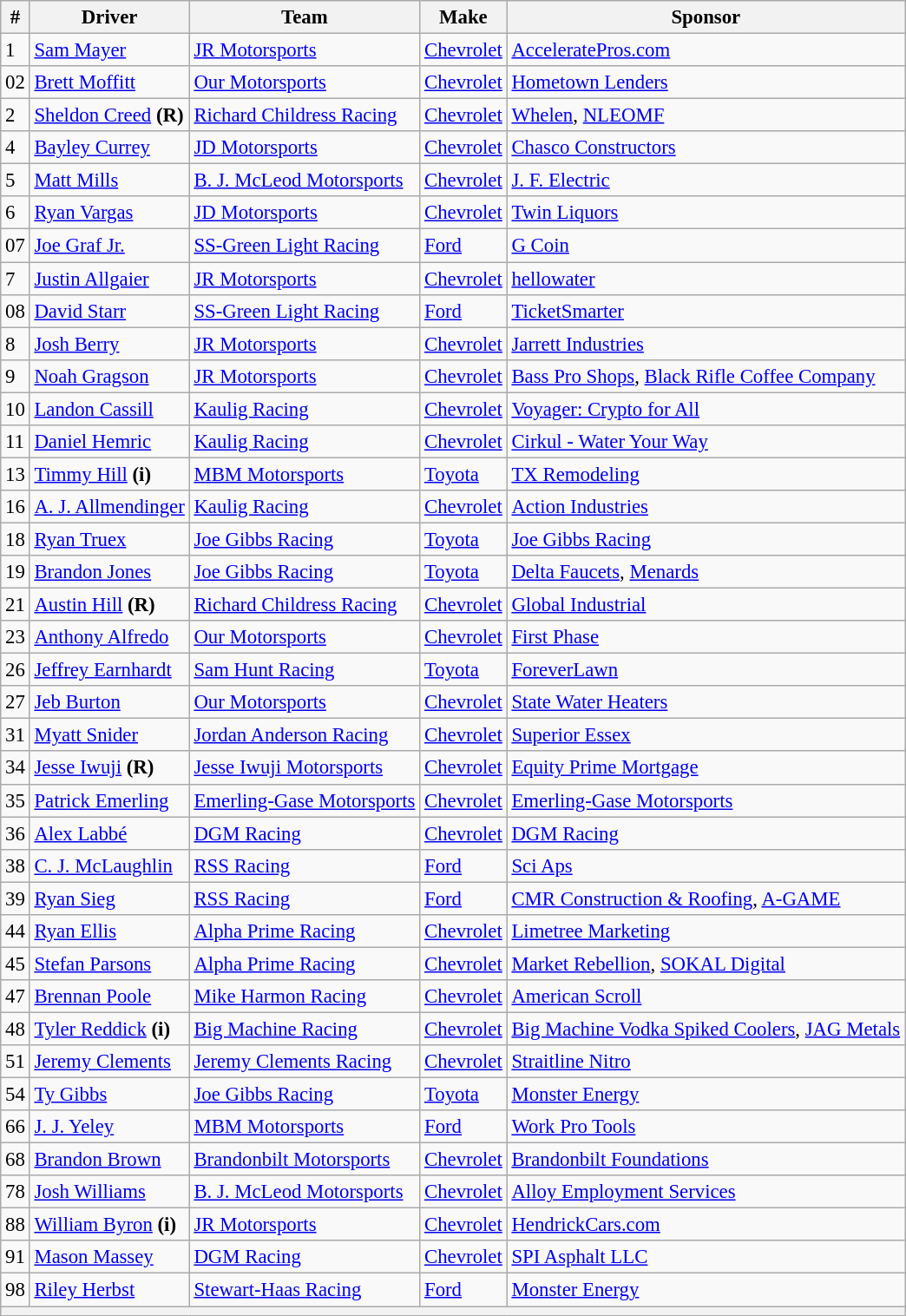<table class="wikitable" style="font-size:95%">
<tr>
<th>#</th>
<th>Driver</th>
<th>Team</th>
<th>Make</th>
<th>Sponsor</th>
</tr>
<tr>
<td>1</td>
<td><a href='#'>Sam Mayer</a></td>
<td><a href='#'>JR Motorsports</a></td>
<td><a href='#'>Chevrolet</a></td>
<td><a href='#'>AcceleratePros.com</a></td>
</tr>
<tr>
<td>02</td>
<td><a href='#'>Brett Moffitt</a></td>
<td><a href='#'>Our Motorsports</a></td>
<td><a href='#'>Chevrolet</a></td>
<td><a href='#'>Hometown Lenders</a></td>
</tr>
<tr>
<td>2</td>
<td><a href='#'>Sheldon Creed</a> <strong>(R)</strong></td>
<td><a href='#'>Richard Childress Racing</a></td>
<td><a href='#'>Chevrolet</a></td>
<td><a href='#'>Whelen</a>, <a href='#'>NLEOMF</a></td>
</tr>
<tr>
<td>4</td>
<td><a href='#'>Bayley Currey</a></td>
<td><a href='#'>JD Motorsports</a></td>
<td><a href='#'>Chevrolet</a></td>
<td><a href='#'>Chasco Constructors</a></td>
</tr>
<tr>
<td>5</td>
<td><a href='#'>Matt Mills</a></td>
<td><a href='#'>B. J. McLeod Motorsports</a></td>
<td><a href='#'>Chevrolet</a></td>
<td><a href='#'>J. F. Electric</a></td>
</tr>
<tr>
<td>6</td>
<td><a href='#'>Ryan Vargas</a></td>
<td><a href='#'>JD Motorsports</a></td>
<td><a href='#'>Chevrolet</a></td>
<td><a href='#'>Twin Liquors</a></td>
</tr>
<tr>
<td>07</td>
<td><a href='#'>Joe Graf Jr.</a></td>
<td><a href='#'>SS-Green Light Racing</a></td>
<td><a href='#'>Ford</a></td>
<td><a href='#'>G Coin</a></td>
</tr>
<tr>
<td>7</td>
<td><a href='#'>Justin Allgaier</a></td>
<td><a href='#'>JR Motorsports</a></td>
<td><a href='#'>Chevrolet</a></td>
<td><a href='#'>hellowater</a></td>
</tr>
<tr>
<td>08</td>
<td><a href='#'>David Starr</a></td>
<td><a href='#'>SS-Green Light Racing</a></td>
<td><a href='#'>Ford</a></td>
<td><a href='#'>TicketSmarter</a></td>
</tr>
<tr>
<td>8</td>
<td><a href='#'>Josh Berry</a></td>
<td><a href='#'>JR Motorsports</a></td>
<td><a href='#'>Chevrolet</a></td>
<td><a href='#'>Jarrett Industries</a></td>
</tr>
<tr>
<td>9</td>
<td><a href='#'>Noah Gragson</a></td>
<td><a href='#'>JR Motorsports</a></td>
<td><a href='#'>Chevrolet</a></td>
<td><a href='#'>Bass Pro Shops</a>, <a href='#'>Black Rifle Coffee Company</a></td>
</tr>
<tr>
<td>10</td>
<td><a href='#'>Landon Cassill</a></td>
<td><a href='#'>Kaulig Racing</a></td>
<td><a href='#'>Chevrolet</a></td>
<td><a href='#'>Voyager: Crypto for All</a></td>
</tr>
<tr>
<td>11</td>
<td><a href='#'>Daniel Hemric</a></td>
<td><a href='#'>Kaulig Racing</a></td>
<td><a href='#'>Chevrolet</a></td>
<td><a href='#'>Cirkul - Water Your Way</a></td>
</tr>
<tr>
<td>13</td>
<td><a href='#'>Timmy Hill</a> <strong>(i)</strong></td>
<td><a href='#'>MBM Motorsports</a></td>
<td><a href='#'>Toyota</a></td>
<td><a href='#'>TX Remodeling</a></td>
</tr>
<tr>
<td>16</td>
<td><a href='#'>A. J. Allmendinger</a></td>
<td><a href='#'>Kaulig Racing</a></td>
<td><a href='#'>Chevrolet</a></td>
<td><a href='#'>Action Industries</a></td>
</tr>
<tr>
<td>18</td>
<td><a href='#'>Ryan Truex</a></td>
<td><a href='#'>Joe Gibbs Racing</a></td>
<td><a href='#'>Toyota</a></td>
<td><a href='#'>Joe Gibbs Racing</a></td>
</tr>
<tr>
<td>19</td>
<td><a href='#'>Brandon Jones</a></td>
<td><a href='#'>Joe Gibbs Racing</a></td>
<td><a href='#'>Toyota</a></td>
<td><a href='#'>Delta Faucets</a>, <a href='#'>Menards</a></td>
</tr>
<tr>
<td>21</td>
<td><a href='#'>Austin Hill</a> <strong>(R)</strong></td>
<td><a href='#'>Richard Childress Racing</a></td>
<td><a href='#'>Chevrolet</a></td>
<td><a href='#'>Global Industrial</a></td>
</tr>
<tr>
<td>23</td>
<td><a href='#'>Anthony Alfredo</a></td>
<td><a href='#'>Our Motorsports</a></td>
<td><a href='#'>Chevrolet</a></td>
<td><a href='#'>First Phase</a></td>
</tr>
<tr>
<td>26</td>
<td><a href='#'>Jeffrey Earnhardt</a></td>
<td><a href='#'>Sam Hunt Racing</a></td>
<td><a href='#'>Toyota</a></td>
<td><a href='#'>ForeverLawn</a></td>
</tr>
<tr>
<td>27</td>
<td><a href='#'>Jeb Burton</a></td>
<td><a href='#'>Our Motorsports</a></td>
<td><a href='#'>Chevrolet</a></td>
<td><a href='#'>State Water Heaters</a></td>
</tr>
<tr>
<td>31</td>
<td><a href='#'>Myatt Snider</a></td>
<td><a href='#'>Jordan Anderson Racing</a></td>
<td><a href='#'>Chevrolet</a></td>
<td><a href='#'>Superior Essex</a></td>
</tr>
<tr>
<td>34</td>
<td><a href='#'>Jesse Iwuji</a> <strong>(R)</strong></td>
<td><a href='#'>Jesse Iwuji Motorsports</a></td>
<td><a href='#'>Chevrolet</a></td>
<td><a href='#'>Equity Prime Mortgage</a></td>
</tr>
<tr>
<td>35</td>
<td><a href='#'>Patrick Emerling</a></td>
<td><a href='#'>Emerling-Gase Motorsports</a></td>
<td><a href='#'>Chevrolet</a></td>
<td><a href='#'>Emerling-Gase Motorsports</a></td>
</tr>
<tr>
<td>36</td>
<td><a href='#'>Alex Labbé</a></td>
<td><a href='#'>DGM Racing</a></td>
<td><a href='#'>Chevrolet</a></td>
<td><a href='#'>DGM Racing</a></td>
</tr>
<tr>
<td>38</td>
<td><a href='#'>C. J. McLaughlin</a></td>
<td><a href='#'>RSS Racing</a></td>
<td><a href='#'>Ford</a></td>
<td><a href='#'>Sci Aps</a></td>
</tr>
<tr>
<td>39</td>
<td><a href='#'>Ryan Sieg</a></td>
<td><a href='#'>RSS Racing</a></td>
<td><a href='#'>Ford</a></td>
<td><a href='#'>CMR Construction & Roofing</a>, <a href='#'>A-GAME</a></td>
</tr>
<tr>
<td>44</td>
<td><a href='#'>Ryan Ellis</a></td>
<td><a href='#'>Alpha Prime Racing</a></td>
<td><a href='#'>Chevrolet</a></td>
<td><a href='#'>Limetree Marketing</a></td>
</tr>
<tr>
<td>45</td>
<td><a href='#'>Stefan Parsons</a></td>
<td><a href='#'>Alpha Prime Racing</a></td>
<td><a href='#'>Chevrolet</a></td>
<td><a href='#'>Market Rebellion</a>, <a href='#'>SOKAL Digital</a></td>
</tr>
<tr>
<td>47</td>
<td><a href='#'>Brennan Poole</a></td>
<td><a href='#'>Mike Harmon Racing</a></td>
<td><a href='#'>Chevrolet</a></td>
<td><a href='#'>American Scroll</a></td>
</tr>
<tr>
<td>48</td>
<td><a href='#'>Tyler Reddick</a> <strong>(i)</strong></td>
<td><a href='#'>Big Machine Racing</a></td>
<td><a href='#'>Chevrolet</a></td>
<td><a href='#'>Big Machine Vodka Spiked Coolers</a>, <a href='#'>JAG Metals</a></td>
</tr>
<tr>
<td>51</td>
<td><a href='#'>Jeremy Clements</a></td>
<td><a href='#'>Jeremy Clements Racing</a></td>
<td><a href='#'>Chevrolet</a></td>
<td><a href='#'>Straitline Nitro</a></td>
</tr>
<tr>
<td>54</td>
<td><a href='#'>Ty Gibbs</a></td>
<td><a href='#'>Joe Gibbs Racing</a></td>
<td><a href='#'>Toyota</a></td>
<td><a href='#'>Monster Energy</a></td>
</tr>
<tr>
<td>66</td>
<td><a href='#'>J. J. Yeley</a></td>
<td><a href='#'>MBM Motorsports</a></td>
<td><a href='#'>Ford</a></td>
<td><a href='#'>Work Pro Tools</a></td>
</tr>
<tr>
<td>68</td>
<td><a href='#'>Brandon Brown</a></td>
<td><a href='#'>Brandonbilt Motorsports</a></td>
<td><a href='#'>Chevrolet</a></td>
<td><a href='#'>Brandonbilt Foundations</a></td>
</tr>
<tr>
<td>78</td>
<td><a href='#'>Josh Williams</a></td>
<td><a href='#'>B. J. McLeod Motorsports</a></td>
<td><a href='#'>Chevrolet</a></td>
<td><a href='#'>Alloy Employment Services</a></td>
</tr>
<tr>
<td>88</td>
<td><a href='#'>William Byron</a> <strong>(i)</strong></td>
<td><a href='#'>JR Motorsports</a></td>
<td><a href='#'>Chevrolet</a></td>
<td><a href='#'>HendrickCars.com</a></td>
</tr>
<tr>
<td>91</td>
<td><a href='#'>Mason Massey</a></td>
<td><a href='#'>DGM Racing</a></td>
<td><a href='#'>Chevrolet</a></td>
<td><a href='#'>SPI Asphalt LLC</a></td>
</tr>
<tr>
<td>98</td>
<td><a href='#'>Riley Herbst</a></td>
<td><a href='#'>Stewart-Haas Racing</a></td>
<td><a href='#'>Ford</a></td>
<td><a href='#'>Monster Energy</a></td>
</tr>
<tr>
<th colspan="5"></th>
</tr>
</table>
